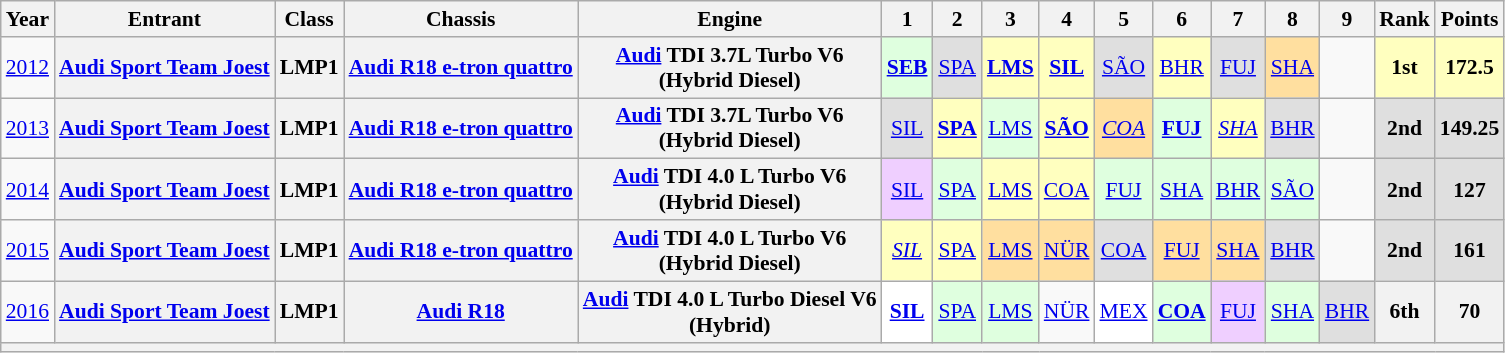<table class="wikitable" style="text-align:center; font-size:90%">
<tr>
<th>Year</th>
<th>Entrant</th>
<th>Class</th>
<th>Chassis</th>
<th>Engine</th>
<th>1</th>
<th>2</th>
<th>3</th>
<th>4</th>
<th>5</th>
<th>6</th>
<th>7</th>
<th>8</th>
<th>9</th>
<th>Rank</th>
<th>Points</th>
</tr>
<tr>
<td><a href='#'>2012</a></td>
<th><a href='#'>Audi Sport Team Joest</a></th>
<th>LMP1</th>
<th><a href='#'>Audi R18 e-tron quattro</a></th>
<th><a href='#'>Audi</a> TDI 3.7L Turbo V6<br> (Hybrid Diesel)</th>
<td style="background:#DFFFDF;"><strong><a href='#'>SEB</a></strong><br></td>
<td style="background:#DFDFDF;"><a href='#'>SPA</a><br></td>
<td style="background:#FFFFBF;"><strong><a href='#'>LMS</a></strong><br></td>
<td style="background:#FFFFBF;"><strong><a href='#'>SIL</a></strong><br></td>
<td style="background:#DFDFDF;"><a href='#'>SÃO</a><br></td>
<td style="background:#FFFFBF;"><a href='#'>BHR</a><br></td>
<td style="background:#DFDFDF;"><a href='#'>FUJ</a><br></td>
<td style="background:#FFDF9F;"><a href='#'>SHA</a><br></td>
<td></td>
<th style="background:#FFFFBF;">1st</th>
<th style="background:#FFFFBF;">172.5</th>
</tr>
<tr>
<td><a href='#'>2013</a></td>
<th><a href='#'>Audi Sport Team Joest</a></th>
<th>LMP1</th>
<th><a href='#'>Audi R18 e-tron quattro</a></th>
<th><a href='#'>Audi</a> TDI 3.7L Turbo V6<br> (Hybrid Diesel)</th>
<td style="background:#DFDFDF;"><a href='#'>SIL</a><br></td>
<td style="background:#FFFFBF;"><strong><a href='#'>SPA</a></strong><br></td>
<td style="background:#DFFFDF;"><a href='#'>LMS</a><br></td>
<td style="background:#FFFFBF;"><strong><a href='#'>SÃO</a></strong><br></td>
<td style="background:#FFDF9F;"><em><a href='#'>COA</a></em><br></td>
<td style="background:#DFFFDF;"><strong><a href='#'>FUJ</a></strong><br></td>
<td style="background:#FFFFBF;"><em><a href='#'>SHA</a></em><br></td>
<td style="background:#DFDFDF;"><a href='#'>BHR</a><br></td>
<td></td>
<th style="background:#DFDFDF;">2nd</th>
<th style="background:#DFDFDF;">149.25</th>
</tr>
<tr>
<td><a href='#'>2014</a></td>
<th><a href='#'>Audi Sport Team Joest</a></th>
<th>LMP1</th>
<th><a href='#'>Audi R18 e-tron quattro</a></th>
<th><a href='#'>Audi</a> TDI 4.0 L Turbo V6<br> (Hybrid Diesel)</th>
<td style="background:#EFCFFF;"><a href='#'>SIL</a><br></td>
<td style="background:#DFFFDF;"><a href='#'>SPA</a><br></td>
<td style="background:#FFFFBF;"><a href='#'>LMS</a><br></td>
<td style="background:#FFFFBF;"><a href='#'>COA</a><br></td>
<td style="background:#DFFFDF;"><a href='#'>FUJ</a><br></td>
<td style="background:#DFFFDF;"><a href='#'>SHA</a><br></td>
<td style="background:#DFFFDF;"><a href='#'>BHR</a><br></td>
<td style="background:#DFFFDF;"><a href='#'>SÃO</a><br></td>
<td></td>
<th style="background:#DFDFDF;">2nd</th>
<th style="background:#DFDFDF;">127</th>
</tr>
<tr>
<td><a href='#'>2015</a></td>
<th><a href='#'>Audi Sport Team Joest</a></th>
<th>LMP1</th>
<th><a href='#'>Audi R18 e-tron quattro</a></th>
<th><a href='#'>Audi</a> TDI 4.0 L Turbo V6<br> (Hybrid Diesel)</th>
<td style="background:#FFFFBF;"><em><a href='#'>SIL</a></em><br></td>
<td style="background:#FFFFBF;"><a href='#'>SPA</a><br></td>
<td style="background:#FFDF9F;"><a href='#'>LMS</a><br></td>
<td style="background:#FFDF9F;"><a href='#'>NÜR</a><br></td>
<td style="background:#DFDFDF;"><a href='#'>COA</a><br></td>
<td style="background:#FFDF9F;"><a href='#'>FUJ</a><br></td>
<td style="background:#FFDF9F;"><a href='#'>SHA</a><br></td>
<td style="background:#DFDFDF;"><a href='#'>BHR</a><br></td>
<td></td>
<th style="background:#DFDFDF;">2nd</th>
<th style="background:#DFDFDF;">161</th>
</tr>
<tr>
<td><a href='#'>2016</a></td>
<th><a href='#'>Audi Sport Team Joest</a></th>
<th>LMP1</th>
<th><a href='#'>Audi R18</a></th>
<th><a href='#'>Audi</a> TDI 4.0 L Turbo Diesel V6<br>(Hybrid)</th>
<td style="background:#FFFFFF;"><strong><a href='#'>SIL</a></strong><br></td>
<td style="background:#DFFFDF;"><a href='#'>SPA</a><br></td>
<td style="background:#DFFFDF;"><a href='#'>LMS</a><br></td>
<td><a href='#'>NÜR</a></td>
<td style="background:#FFFFFF;"><a href='#'>MEX</a><br></td>
<td style="background:#DFFFDF;"><strong><a href='#'>COA</a></strong><br></td>
<td style="background:#EFCFFF;"><a href='#'>FUJ</a><br></td>
<td style="background:#DFFFDF;"><a href='#'>SHA</a><br></td>
<td style="background:#DFDFDF;"><a href='#'>BHR</a><br></td>
<th>6th</th>
<th>70</th>
</tr>
<tr>
<th colspan="16"></th>
</tr>
</table>
